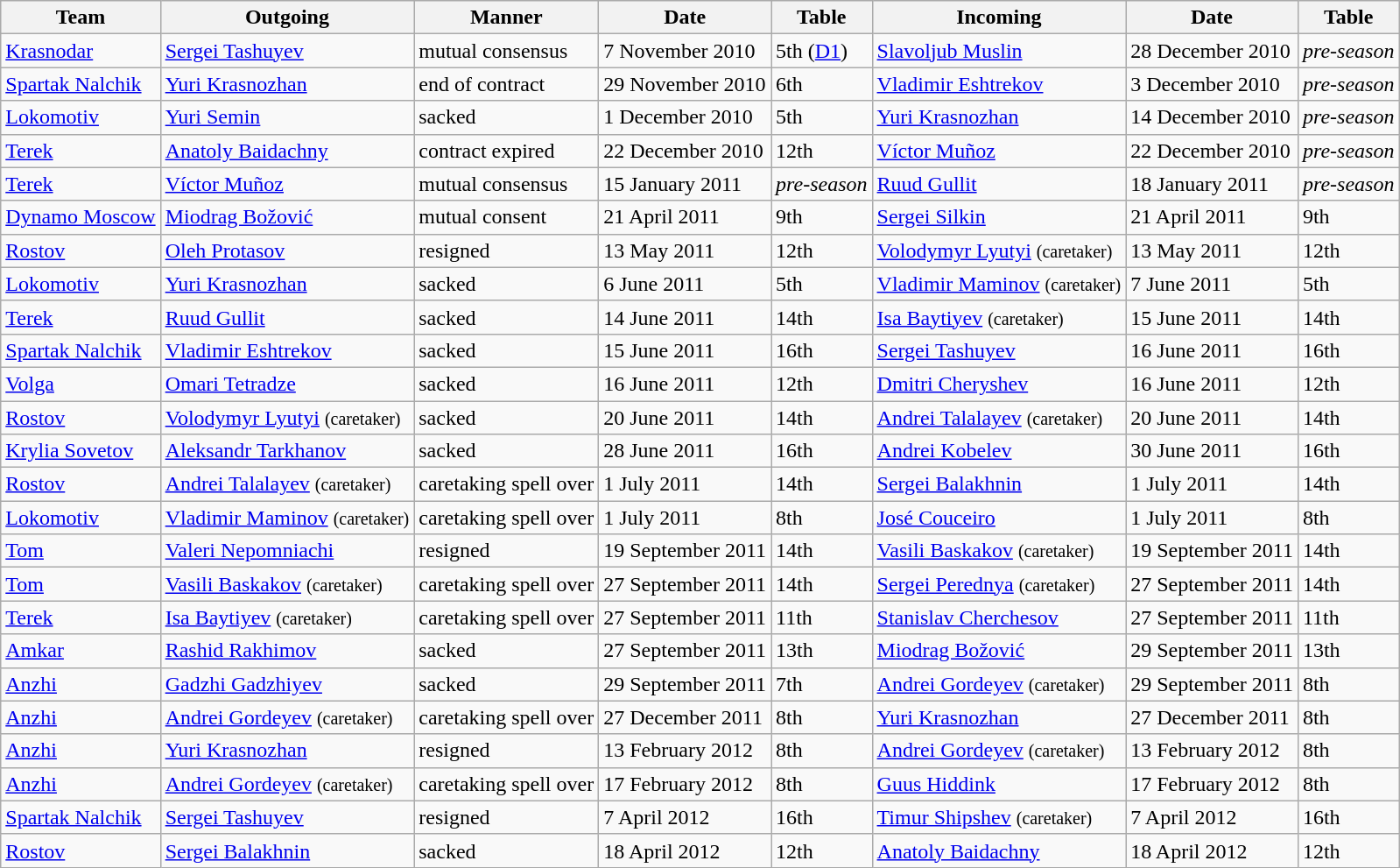<table class="wikitable">
<tr>
<th>Team</th>
<th>Outgoing</th>
<th>Manner</th>
<th>Date</th>
<th>Table</th>
<th>Incoming</th>
<th>Date</th>
<th>Table</th>
</tr>
<tr>
<td><a href='#'>Krasnodar</a></td>
<td> <a href='#'>Sergei Tashuyev</a></td>
<td>mutual consensus</td>
<td>7 November 2010</td>
<td>5th (<a href='#'>D1</a>)</td>
<td> <a href='#'>Slavoljub Muslin</a></td>
<td>28 December 2010</td>
<td><em>pre-season</em></td>
</tr>
<tr>
<td><a href='#'>Spartak Nalchik</a></td>
<td> <a href='#'>Yuri Krasnozhan</a></td>
<td>end of contract</td>
<td>29 November 2010</td>
<td>6th</td>
<td> <a href='#'>Vladimir Eshtrekov</a></td>
<td>3 December 2010</td>
<td><em>pre-season</em></td>
</tr>
<tr>
<td><a href='#'>Lokomotiv</a></td>
<td> <a href='#'>Yuri Semin</a></td>
<td>sacked</td>
<td>1 December 2010</td>
<td>5th</td>
<td> <a href='#'>Yuri Krasnozhan</a></td>
<td>14 December 2010</td>
<td><em>pre-season</em></td>
</tr>
<tr>
<td><a href='#'>Terek</a></td>
<td> <a href='#'>Anatoly Baidachny</a></td>
<td>contract expired</td>
<td>22 December 2010</td>
<td>12th</td>
<td> <a href='#'>Víctor Muñoz</a></td>
<td>22 December 2010</td>
<td><em>pre-season</em></td>
</tr>
<tr>
<td><a href='#'>Terek</a></td>
<td> <a href='#'>Víctor Muñoz</a></td>
<td>mutual consensus</td>
<td>15 January 2011</td>
<td><em>pre-season</em></td>
<td> <a href='#'>Ruud Gullit</a></td>
<td>18 January 2011</td>
<td><em>pre-season</em></td>
</tr>
<tr>
<td><a href='#'>Dynamo Moscow</a></td>
<td> <a href='#'>Miodrag Božović</a></td>
<td>mutual consent</td>
<td>21 April 2011</td>
<td>9th</td>
<td> <a href='#'>Sergei Silkin</a></td>
<td>21 April 2011</td>
<td>9th</td>
</tr>
<tr>
<td><a href='#'>Rostov</a></td>
<td> <a href='#'>Oleh Protasov</a></td>
<td>resigned</td>
<td>13 May 2011</td>
<td>12th</td>
<td> <a href='#'>Volodymyr Lyutyi</a> <small>(caretaker)</small></td>
<td>13 May 2011</td>
<td>12th</td>
</tr>
<tr>
<td><a href='#'>Lokomotiv</a></td>
<td> <a href='#'>Yuri Krasnozhan</a></td>
<td>sacked</td>
<td>6 June 2011</td>
<td>5th</td>
<td> <a href='#'>Vladimir Maminov</a> <small>(caretaker)</small></td>
<td>7 June 2011</td>
<td>5th</td>
</tr>
<tr>
<td><a href='#'>Terek</a></td>
<td> <a href='#'>Ruud Gullit</a></td>
<td>sacked</td>
<td>14 June 2011</td>
<td>14th</td>
<td> <a href='#'>Isa Baytiyev</a> <small>(caretaker)</small></td>
<td>15 June 2011</td>
<td>14th</td>
</tr>
<tr>
<td><a href='#'>Spartak Nalchik</a></td>
<td> <a href='#'>Vladimir Eshtrekov</a></td>
<td>sacked</td>
<td>15 June 2011</td>
<td>16th</td>
<td> <a href='#'>Sergei Tashuyev</a></td>
<td>16 June 2011</td>
<td>16th</td>
</tr>
<tr>
<td><a href='#'>Volga</a></td>
<td> <a href='#'>Omari Tetradze</a></td>
<td>sacked</td>
<td>16 June 2011</td>
<td>12th</td>
<td> <a href='#'>Dmitri Cheryshev</a></td>
<td>16 June 2011</td>
<td>12th</td>
</tr>
<tr>
<td><a href='#'>Rostov</a></td>
<td> <a href='#'>Volodymyr Lyutyi</a> <small>(caretaker)</small></td>
<td>sacked</td>
<td>20 June 2011</td>
<td>14th</td>
<td> <a href='#'>Andrei Talalayev</a>  <small>(caretaker)</small></td>
<td>20 June 2011</td>
<td>14th</td>
</tr>
<tr>
<td><a href='#'>Krylia Sovetov</a></td>
<td> <a href='#'>Aleksandr Tarkhanov</a></td>
<td>sacked</td>
<td>28 June 2011</td>
<td>16th</td>
<td> <a href='#'>Andrei Kobelev</a></td>
<td>30 June 2011</td>
<td>16th</td>
</tr>
<tr>
<td><a href='#'>Rostov</a></td>
<td> <a href='#'>Andrei Talalayev</a>  <small>(caretaker)</small></td>
<td>caretaking spell over</td>
<td>1 July 2011</td>
<td>14th</td>
<td> <a href='#'>Sergei Balakhnin</a></td>
<td>1 July 2011</td>
<td>14th</td>
</tr>
<tr>
<td><a href='#'>Lokomotiv</a></td>
<td> <a href='#'>Vladimir Maminov</a> <small>(caretaker)</small></td>
<td>caretaking spell over</td>
<td>1 July 2011</td>
<td>8th</td>
<td> <a href='#'>José Couceiro</a></td>
<td>1 July 2011</td>
<td>8th</td>
</tr>
<tr>
<td><a href='#'>Tom</a></td>
<td> <a href='#'>Valeri Nepomniachi</a></td>
<td>resigned</td>
<td>19 September 2011</td>
<td>14th</td>
<td> <a href='#'>Vasili Baskakov</a> <small>(caretaker)</small></td>
<td>19 September 2011</td>
<td>14th</td>
</tr>
<tr>
<td><a href='#'>Tom</a></td>
<td> <a href='#'>Vasili Baskakov</a> <small>(caretaker)</small></td>
<td>caretaking spell over</td>
<td>27 September 2011</td>
<td>14th</td>
<td> <a href='#'>Sergei Perednya</a> <small>(caretaker)</small></td>
<td>27 September 2011</td>
<td>14th</td>
</tr>
<tr>
<td><a href='#'>Terek</a></td>
<td> <a href='#'>Isa Baytiyev</a> <small>(caretaker)</small></td>
<td>caretaking spell over</td>
<td>27 September 2011</td>
<td>11th</td>
<td> <a href='#'>Stanislav Cherchesov</a></td>
<td>27 September 2011</td>
<td>11th</td>
</tr>
<tr>
<td><a href='#'>Amkar</a></td>
<td> <a href='#'>Rashid Rakhimov</a></td>
<td>sacked</td>
<td>27 September 2011</td>
<td>13th</td>
<td> <a href='#'>Miodrag Božović</a></td>
<td>29 September 2011</td>
<td>13th</td>
</tr>
<tr>
<td><a href='#'>Anzhi</a></td>
<td> <a href='#'>Gadzhi Gadzhiyev</a></td>
<td>sacked</td>
<td>29 September 2011</td>
<td>7th</td>
<td> <a href='#'>Andrei Gordeyev</a> <small>(caretaker)</small></td>
<td>29 September 2011</td>
<td>8th</td>
</tr>
<tr>
<td><a href='#'>Anzhi</a></td>
<td> <a href='#'>Andrei Gordeyev</a> <small>(caretaker)</small></td>
<td>caretaking spell over</td>
<td>27 December 2011</td>
<td>8th</td>
<td> <a href='#'>Yuri Krasnozhan</a></td>
<td>27 December 2011</td>
<td>8th</td>
</tr>
<tr>
<td><a href='#'>Anzhi</a></td>
<td> <a href='#'>Yuri Krasnozhan</a></td>
<td>resigned</td>
<td>13 February 2012</td>
<td>8th</td>
<td> <a href='#'>Andrei Gordeyev</a> <small>(caretaker)</small></td>
<td>13 February 2012</td>
<td>8th</td>
</tr>
<tr>
<td><a href='#'>Anzhi</a></td>
<td> <a href='#'>Andrei Gordeyev</a> <small>(caretaker)</small></td>
<td>caretaking spell over</td>
<td>17 February 2012</td>
<td>8th</td>
<td> <a href='#'>Guus Hiddink</a></td>
<td>17 February 2012</td>
<td>8th</td>
</tr>
<tr>
<td><a href='#'>Spartak Nalchik</a></td>
<td> <a href='#'>Sergei Tashuyev</a></td>
<td>resigned</td>
<td>7 April 2012</td>
<td>16th</td>
<td> <a href='#'>Timur Shipshev</a> <small>(caretaker)</small></td>
<td>7 April 2012</td>
<td>16th</td>
</tr>
<tr>
<td><a href='#'>Rostov</a></td>
<td> <a href='#'>Sergei Balakhnin</a></td>
<td>sacked</td>
<td>18 April 2012</td>
<td>12th</td>
<td> <a href='#'>Anatoly Baidachny</a></td>
<td>18 April 2012</td>
<td>12th</td>
</tr>
</table>
